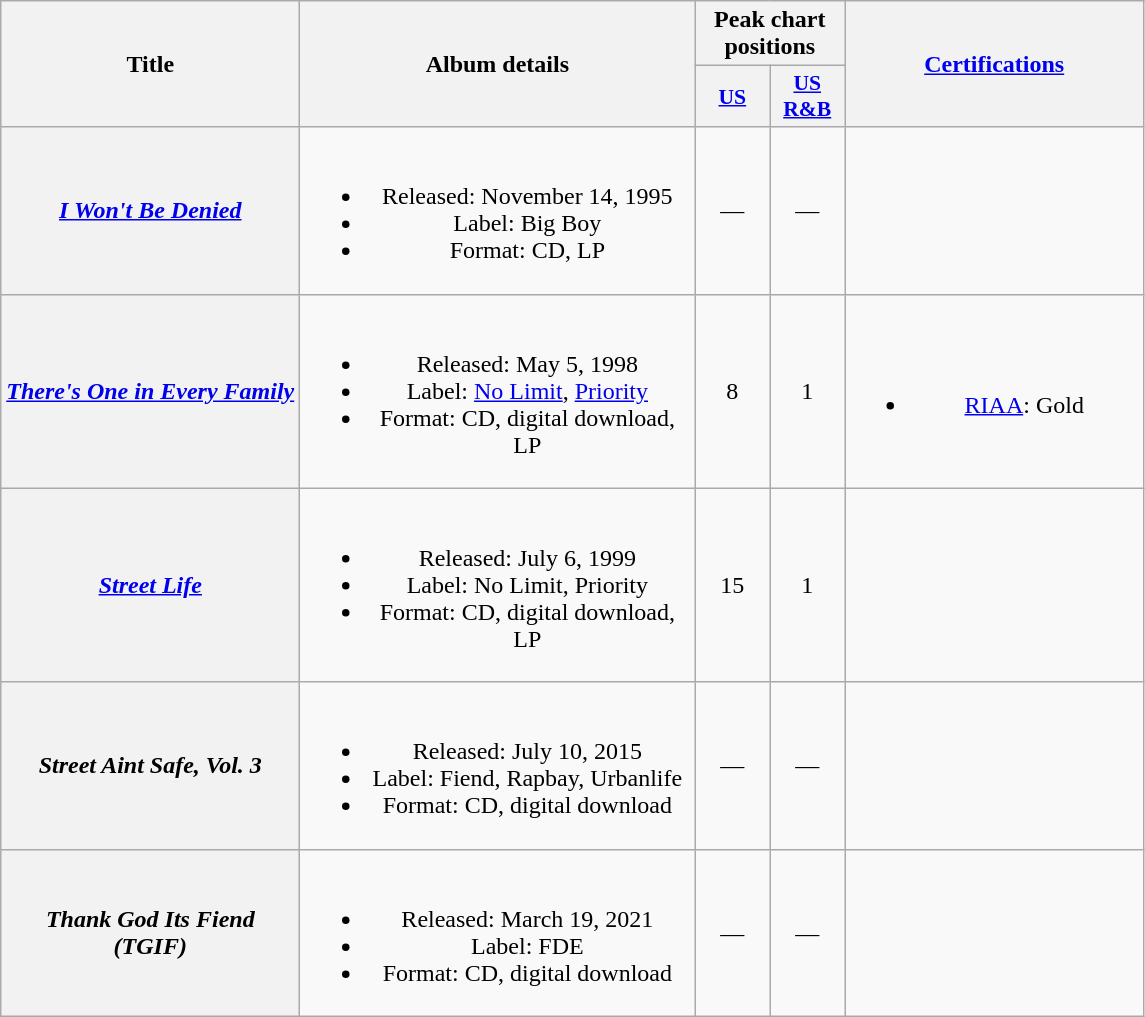<table class="wikitable plainrowheaders" style="text-align:center;">
<tr>
<th scope="col" rowspan="2" style="width:12em;">Title</th>
<th scope="col" rowspan="2" style="width:16em;">Album details</th>
<th scope="col" colspan="2">Peak chart positions</th>
<th scope="col" rowspan="2" style="width:12em;"><a href='#'>Certifications</a></th>
</tr>
<tr>
<th scope="col" style="width:3em;font-size:90%;"><a href='#'>US</a></th>
<th scope="col" style="width:3em;font-size:90%;"><a href='#'>US R&B</a></th>
</tr>
<tr>
<th scope="row"><em><a href='#'>I Won't Be Denied</a></em></th>
<td><br><ul><li>Released: November 14, 1995</li><li>Label: Big Boy</li><li>Format: CD, LP</li></ul></td>
<td>—</td>
<td>—</td>
<td></td>
</tr>
<tr>
<th scope="row"><em><a href='#'>There's One in Every Family</a></em></th>
<td><br><ul><li>Released: May 5, 1998</li><li>Label: <a href='#'>No Limit</a>, <a href='#'>Priority</a></li><li>Format: CD, digital download, LP</li></ul></td>
<td>8</td>
<td>1</td>
<td><br><ul><li><a href='#'>RIAA</a>: Gold</li></ul></td>
</tr>
<tr>
<th scope="row"><em><a href='#'>Street Life</a></em></th>
<td><br><ul><li>Released: July 6, 1999</li><li>Label: No Limit, Priority</li><li>Format: CD, digital download, LP</li></ul></td>
<td>15</td>
<td>1</td>
<td></td>
</tr>
<tr>
<th scope="row"><em>Street Aint Safe, Vol. 3</em></th>
<td><br><ul><li>Released: July 10, 2015</li><li>Label: Fiend, Rapbay, Urbanlife</li><li>Format: CD, digital download</li></ul></td>
<td>—</td>
<td>—</td>
<td></td>
</tr>
<tr>
<th scope="row"><em>Thank God Its Fiend (TGIF)</em></th>
<td><br><ul><li>Released: March 19, 2021</li><li>Label: FDE</li><li>Format: CD, digital download</li></ul></td>
<td>—</td>
<td>—</td>
<td></td>
</tr>
</table>
